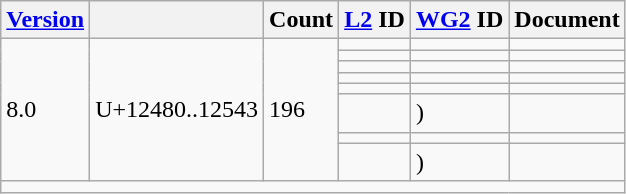<table class="wikitable collapsible sticky-header">
<tr>
<th><a href='#'>Version</a></th>
<th></th>
<th>Count</th>
<th><a href='#'>L2</a> ID</th>
<th><a href='#'>WG2</a> ID</th>
<th>Document</th>
</tr>
<tr>
<td rowspan="8">8.0</td>
<td rowspan="8">U+12480..12543</td>
<td rowspan="8">196</td>
<td></td>
<td></td>
<td></td>
</tr>
<tr>
<td></td>
<td></td>
<td></td>
</tr>
<tr>
<td></td>
<td></td>
<td></td>
</tr>
<tr>
<td></td>
<td></td>
<td></td>
</tr>
<tr>
<td></td>
<td></td>
<td></td>
</tr>
<tr>
<td></td>
<td> )</td>
<td></td>
</tr>
<tr>
<td></td>
<td></td>
<td></td>
</tr>
<tr>
<td></td>
<td> )</td>
<td></td>
</tr>
<tr class="sortbottom">
<td colspan="6"></td>
</tr>
</table>
